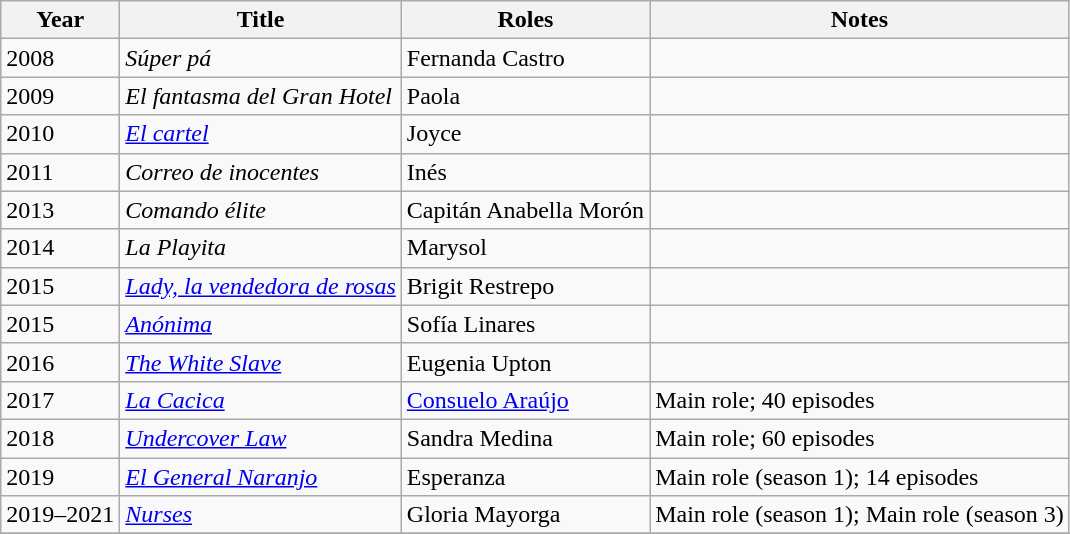<table class="wikitable sortable">
<tr>
<th>Year</th>
<th>Title</th>
<th>Roles</th>
<th>Notes</th>
</tr>
<tr>
<td>2008</td>
<td><em>Súper pá</em></td>
<td>Fernanda Castro</td>
<td></td>
</tr>
<tr>
<td>2009</td>
<td><em>El fantasma del Gran Hotel</em></td>
<td>Paola</td>
<td></td>
</tr>
<tr>
<td>2010</td>
<td><em><a href='#'>El cartel</a></em></td>
<td>Joyce</td>
<td></td>
</tr>
<tr>
<td>2011</td>
<td><em>Correo de inocentes</em></td>
<td>Inés</td>
<td></td>
</tr>
<tr>
<td>2013</td>
<td><em>Comando élite</em></td>
<td>Capitán Anabella Morón</td>
<td></td>
</tr>
<tr>
<td>2014</td>
<td><em>La Playita</em></td>
<td>Marysol</td>
<td></td>
</tr>
<tr>
<td>2015</td>
<td><em><a href='#'>Lady, la vendedora de rosas</a></em></td>
<td>Brigit Restrepo</td>
<td></td>
</tr>
<tr>
<td>2015</td>
<td><em><a href='#'>Anónima</a></em></td>
<td>Sofía Linares</td>
<td></td>
</tr>
<tr>
<td>2016</td>
<td><em><a href='#'>The White Slave</a></em></td>
<td>Eugenia Upton</td>
<td></td>
</tr>
<tr>
<td>2017</td>
<td><em><a href='#'>La Cacica</a></em></td>
<td><a href='#'>Consuelo Araújo</a></td>
<td>Main role; 40 episodes</td>
</tr>
<tr>
<td>2018</td>
<td><em><a href='#'>Undercover Law</a></em></td>
<td>Sandra Medina</td>
<td>Main role; 60 episodes</td>
</tr>
<tr>
<td>2019</td>
<td><em><a href='#'>El General Naranjo</a></em></td>
<td>Esperanza</td>
<td>Main role (season 1); 14 episodes</td>
</tr>
<tr>
<td>2019–2021</td>
<td><em><a href='#'>Nurses</a></em></td>
<td>Gloria Mayorga</td>
<td>Main role (season 1); Main role (season 3)</td>
</tr>
<tr>
</tr>
</table>
